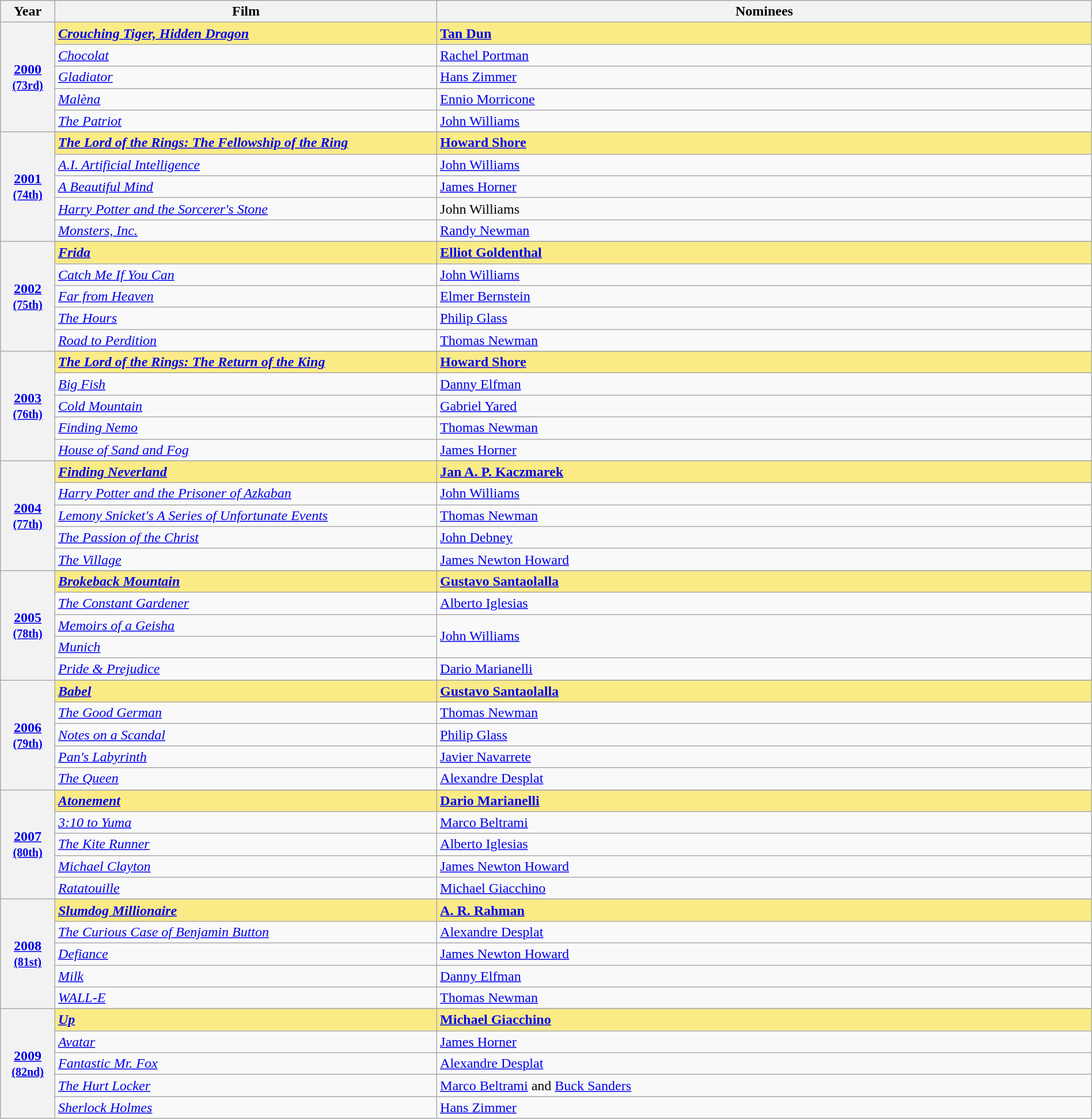<table class="wikitable" style="width:100%">
<tr bgcolor="#bebebe">
<th width="5%">Year</th>
<th width="35%">Film</th>
<th width="60%">Nominees</th>
</tr>
<tr style="background:#FAEB86">
<th rowspan="5"><a href='#'>2000</a><br><small><a href='#'>(73rd)</a></small></th>
<td><strong><em><a href='#'>Crouching Tiger, Hidden Dragon</a></em></strong></td>
<td><strong><a href='#'>Tan Dun</a></strong></td>
</tr>
<tr>
<td><em><a href='#'>Chocolat</a></em></td>
<td><a href='#'>Rachel Portman</a></td>
</tr>
<tr>
<td><em><a href='#'>Gladiator</a></em></td>
<td><a href='#'>Hans Zimmer</a></td>
</tr>
<tr>
<td><em><a href='#'>Malèna</a></em></td>
<td><a href='#'>Ennio Morricone</a></td>
</tr>
<tr>
<td><em><a href='#'>The Patriot</a></em></td>
<td><a href='#'>John Williams</a></td>
</tr>
<tr>
<th rowspan="6" style="text-align:center"><a href='#'>2001</a><br><small><a href='#'>(74th)</a></small></th>
</tr>
<tr style="background:#FAEB86">
<td><strong><em><a href='#'>The Lord of the Rings: The Fellowship of the Ring</a></em></strong></td>
<td><strong><a href='#'>Howard Shore</a></strong></td>
</tr>
<tr>
<td><em><a href='#'>A.I. Artificial Intelligence</a></em></td>
<td><a href='#'>John Williams</a></td>
</tr>
<tr>
<td><em><a href='#'>A Beautiful Mind</a></em></td>
<td><a href='#'>James Horner</a></td>
</tr>
<tr>
<td><em><a href='#'>Harry Potter and the Sorcerer's Stone</a></em></td>
<td>John Williams</td>
</tr>
<tr>
<td><em><a href='#'>Monsters, Inc.</a></em></td>
<td><a href='#'>Randy Newman</a></td>
</tr>
<tr>
<th rowspan="6" style="text-align:center"><a href='#'>2002</a><br><small><a href='#'>(75th)</a></small></th>
</tr>
<tr style="background:#FAEB86">
<td><strong><em><a href='#'>Frida</a></em></strong></td>
<td><strong><a href='#'>Elliot Goldenthal</a></strong></td>
</tr>
<tr>
<td><em><a href='#'>Catch Me If You Can</a></em></td>
<td><a href='#'>John Williams</a></td>
</tr>
<tr>
<td><em><a href='#'>Far from Heaven</a></em></td>
<td><a href='#'>Elmer Bernstein</a></td>
</tr>
<tr>
<td><em><a href='#'>The Hours</a></em></td>
<td><a href='#'>Philip Glass</a></td>
</tr>
<tr>
<td><em><a href='#'>Road to Perdition</a></em></td>
<td><a href='#'>Thomas Newman</a></td>
</tr>
<tr>
<th rowspan="6" style="text-align:center"><a href='#'>2003</a><br><small><a href='#'>(76th)</a></small></th>
</tr>
<tr style="background:#FAEB86">
<td><strong><em><a href='#'>The Lord of the Rings: The Return of the King</a></em></strong></td>
<td><strong><a href='#'>Howard Shore</a></strong></td>
</tr>
<tr>
<td><em><a href='#'>Big Fish</a></em></td>
<td><a href='#'>Danny Elfman</a></td>
</tr>
<tr>
<td><em><a href='#'>Cold Mountain</a></em></td>
<td><a href='#'>Gabriel Yared</a></td>
</tr>
<tr>
<td><em><a href='#'>Finding Nemo</a></em></td>
<td><a href='#'>Thomas Newman</a></td>
</tr>
<tr>
<td><em><a href='#'>House of Sand and Fog</a></em></td>
<td><a href='#'>James Horner</a></td>
</tr>
<tr>
<th rowspan="6" style="text-align:center"><a href='#'>2004</a><br><small><a href='#'>(77th)</a></small></th>
</tr>
<tr style="background:#FAEB86">
<td><strong><em><a href='#'>Finding Neverland</a></em></strong></td>
<td><strong><a href='#'>Jan A. P. Kaczmarek</a></strong></td>
</tr>
<tr>
<td><em><a href='#'>Harry Potter and the Prisoner of Azkaban</a></em></td>
<td><a href='#'>John Williams</a></td>
</tr>
<tr>
<td><em><a href='#'>Lemony Snicket's A Series of Unfortunate Events</a></em></td>
<td><a href='#'>Thomas Newman</a></td>
</tr>
<tr>
<td><em><a href='#'>The Passion of the Christ</a></em></td>
<td><a href='#'>John Debney</a></td>
</tr>
<tr>
<td><em><a href='#'>The Village</a></em></td>
<td><a href='#'>James Newton Howard</a></td>
</tr>
<tr>
<th rowspan="6" style="text-align:center"><a href='#'>2005</a><br><small><a href='#'>(78th)</a></small></th>
</tr>
<tr style="background:#FAEB86">
<td><strong><em><a href='#'>Brokeback Mountain</a></em></strong></td>
<td><strong><a href='#'>Gustavo Santaolalla</a></strong></td>
</tr>
<tr>
<td><em><a href='#'>The Constant Gardener</a></em></td>
<td><a href='#'>Alberto Iglesias</a></td>
</tr>
<tr>
<td><em><a href='#'>Memoirs of a Geisha</a></em></td>
<td rowspan="2"><a href='#'>John Williams</a></td>
</tr>
<tr>
<td><em><a href='#'>Munich</a></em></td>
</tr>
<tr>
<td><em><a href='#'>Pride & Prejudice</a></em></td>
<td><a href='#'>Dario Marianelli</a></td>
</tr>
<tr>
<th rowspan="6" style="text-align:center"><a href='#'>2006</a><br><small><a href='#'>(79th)</a></small></th>
</tr>
<tr style="background:#FAEB86">
<td><strong><em><a href='#'>Babel</a></em></strong></td>
<td><strong><a href='#'>Gustavo Santaolalla</a></strong></td>
</tr>
<tr>
<td><em><a href='#'>The Good German</a></em></td>
<td><a href='#'>Thomas Newman</a></td>
</tr>
<tr>
<td><em><a href='#'>Notes on a Scandal</a></em></td>
<td><a href='#'>Philip Glass</a></td>
</tr>
<tr>
<td><em><a href='#'>Pan's Labyrinth</a></em></td>
<td><a href='#'>Javier Navarrete</a></td>
</tr>
<tr>
<td><em><a href='#'>The Queen</a></em></td>
<td><a href='#'>Alexandre Desplat</a></td>
</tr>
<tr>
<th rowspan="6" style="text-align:center"><a href='#'>2007</a><br><small><a href='#'>(80th)</a></small></th>
</tr>
<tr style="background:#FAEB86">
<td><strong><em><a href='#'>Atonement</a></em></strong></td>
<td><strong><a href='#'>Dario Marianelli</a></strong></td>
</tr>
<tr>
<td><em><a href='#'>3:10 to Yuma</a></em></td>
<td><a href='#'>Marco Beltrami</a></td>
</tr>
<tr>
<td><em><a href='#'>The Kite Runner</a></em></td>
<td><a href='#'>Alberto Iglesias</a></td>
</tr>
<tr>
<td><em><a href='#'>Michael Clayton</a></em></td>
<td><a href='#'>James Newton Howard</a></td>
</tr>
<tr>
<td><em><a href='#'>Ratatouille</a></em></td>
<td><a href='#'>Michael Giacchino</a></td>
</tr>
<tr>
<th rowspan="6" style="text-align:center"><a href='#'>2008</a><br><small><a href='#'>(81st)</a></small></th>
</tr>
<tr style="background:#FAEB86">
<td><strong><em><a href='#'>Slumdog Millionaire</a></em></strong></td>
<td><strong><a href='#'>A. R. Rahman</a></strong></td>
</tr>
<tr>
<td><em><a href='#'>The Curious Case of Benjamin Button</a></em></td>
<td><a href='#'>Alexandre Desplat</a></td>
</tr>
<tr>
<td><em><a href='#'>Defiance</a></em></td>
<td><a href='#'>James Newton Howard</a></td>
</tr>
<tr>
<td><em><a href='#'>Milk</a></em></td>
<td><a href='#'>Danny Elfman</a></td>
</tr>
<tr>
<td><em><a href='#'>WALL-E</a></em></td>
<td><a href='#'>Thomas Newman</a></td>
</tr>
<tr>
<th rowspan="6" style="text-align:center"><a href='#'>2009</a><br><small><a href='#'>(82nd)</a></small></th>
</tr>
<tr style="background:#FAEB86">
<td><strong><em><a href='#'>Up</a></em></strong></td>
<td><strong><a href='#'>Michael Giacchino</a></strong></td>
</tr>
<tr>
<td><em><a href='#'>Avatar</a></em></td>
<td><a href='#'>James Horner</a></td>
</tr>
<tr>
<td><em><a href='#'>Fantastic Mr. Fox</a></em></td>
<td><a href='#'>Alexandre Desplat</a></td>
</tr>
<tr>
<td><em><a href='#'>The Hurt Locker</a></em></td>
<td><a href='#'>Marco Beltrami</a> and <a href='#'>Buck Sanders</a></td>
</tr>
<tr>
<td><em><a href='#'>Sherlock Holmes</a></em></td>
<td><a href='#'>Hans Zimmer</a></td>
</tr>
</table>
